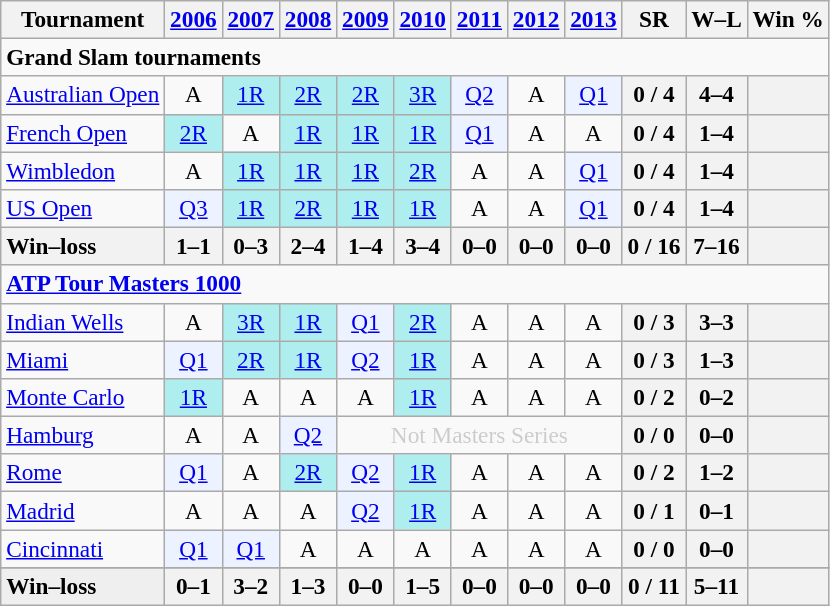<table class=wikitable style=text-align:center;font-size:97%>
<tr>
<th>Tournament</th>
<th><a href='#'>2006</a></th>
<th><a href='#'>2007</a></th>
<th><a href='#'>2008</a></th>
<th><a href='#'>2009</a></th>
<th><a href='#'>2010</a></th>
<th><a href='#'>2011</a></th>
<th><a href='#'>2012</a></th>
<th><a href='#'>2013</a></th>
<th>SR</th>
<th>W–L</th>
<th>Win %</th>
</tr>
<tr>
<td colspan=20 align=left><strong>Grand Slam tournaments</strong></td>
</tr>
<tr>
<td align=left><a href='#'>Australian Open</a></td>
<td>A</td>
<td bgcolor=afeeee><a href='#'>1R</a></td>
<td bgcolor=afeeee><a href='#'>2R</a></td>
<td bgcolor=afeeee><a href='#'>2R</a></td>
<td bgcolor=afeeee><a href='#'>3R</a></td>
<td bgcolor=ecf2ff><a href='#'>Q2</a></td>
<td>A</td>
<td bgcolor=ecf2ff><a href='#'>Q1</a></td>
<th>0 / 4</th>
<th>4–4</th>
<th></th>
</tr>
<tr>
<td align=left><a href='#'>French Open</a></td>
<td bgcolor=afeeee><a href='#'>2R</a></td>
<td>A</td>
<td bgcolor=afeeee><a href='#'>1R</a></td>
<td bgcolor=afeeee><a href='#'>1R</a></td>
<td bgcolor=afeeee><a href='#'>1R</a></td>
<td bgcolor=ecf2ff><a href='#'>Q1</a></td>
<td>A</td>
<td>A</td>
<th>0 / 4</th>
<th>1–4</th>
<th></th>
</tr>
<tr>
<td align=left><a href='#'>Wimbledon</a></td>
<td>A</td>
<td bgcolor=afeeee><a href='#'>1R</a></td>
<td bgcolor=afeeee><a href='#'>1R</a></td>
<td bgcolor=afeeee><a href='#'>1R</a></td>
<td bgcolor=afeeee><a href='#'>2R</a></td>
<td>A</td>
<td>A</td>
<td bgcolor=ecf2ff><a href='#'>Q1</a></td>
<th>0 / 4</th>
<th>1–4</th>
<th></th>
</tr>
<tr>
<td align=left><a href='#'>US Open</a></td>
<td bgcolor=ecf2ff><a href='#'>Q3</a></td>
<td bgcolor=afeeee><a href='#'>1R</a></td>
<td bgcolor=afeeee><a href='#'>2R</a></td>
<td bgcolor=afeeee><a href='#'>1R</a></td>
<td bgcolor=afeeee><a href='#'>1R</a></td>
<td>A</td>
<td>A</td>
<td bgcolor=ecf2ff><a href='#'>Q1</a></td>
<th>0 / 4</th>
<th>1–4</th>
<th></th>
</tr>
<tr>
<th style=text-align:left>Win–loss</th>
<th>1–1</th>
<th>0–3</th>
<th>2–4</th>
<th>1–4</th>
<th>3–4</th>
<th>0–0</th>
<th>0–0</th>
<th>0–0</th>
<th>0 / 16</th>
<th>7–16</th>
<th></th>
</tr>
<tr>
<td colspan=25 style=text-align:left><strong><a href='#'>ATP Tour Masters 1000</a></strong></td>
</tr>
<tr>
<td align=left><a href='#'>Indian Wells</a></td>
<td>A</td>
<td bgcolor=afeeee><a href='#'>3R</a></td>
<td bgcolor=afeeee><a href='#'>1R</a></td>
<td bgcolor=ecf2ff><a href='#'>Q1</a></td>
<td bgcolor=afeeee><a href='#'>2R</a></td>
<td>A</td>
<td>A</td>
<td>A</td>
<th>0 / 3</th>
<th>3–3</th>
<th></th>
</tr>
<tr>
<td align=left><a href='#'>Miami</a></td>
<td bgcolor=ecf2ff><a href='#'>Q1</a></td>
<td bgcolor=afeeee><a href='#'>2R</a></td>
<td bgcolor=afeeee><a href='#'>1R</a></td>
<td bgcolor=ecf2ff><a href='#'>Q2</a></td>
<td bgcolor=afeeee><a href='#'>1R</a></td>
<td>A</td>
<td>A</td>
<td>A</td>
<th>0 / 3</th>
<th>1–3</th>
<th></th>
</tr>
<tr>
<td align=left><a href='#'>Monte Carlo</a></td>
<td bgcolor=afeeee><a href='#'>1R</a></td>
<td>A</td>
<td>A</td>
<td>A</td>
<td bgcolor=afeeee><a href='#'>1R</a></td>
<td>A</td>
<td>A</td>
<td>A</td>
<th>0 / 2</th>
<th>0–2</th>
<th></th>
</tr>
<tr>
<td align=left><a href='#'>Hamburg</a></td>
<td>A</td>
<td>A</td>
<td bgcolor=ecf2ff><a href='#'>Q2</a></td>
<td colspan=5 style=color:#cccccc>Not Masters Series</td>
<th>0 / 0</th>
<th>0–0</th>
<th></th>
</tr>
<tr>
<td align=left><a href='#'>Rome</a></td>
<td bgcolor=ecf2ff><a href='#'>Q1</a></td>
<td>A</td>
<td bgcolor=afeeee><a href='#'>2R</a></td>
<td bgcolor=ecf2ff><a href='#'>Q2</a></td>
<td bgcolor=afeeee><a href='#'>1R</a></td>
<td>A</td>
<td>A</td>
<td>A</td>
<th>0 / 2</th>
<th>1–2</th>
<th></th>
</tr>
<tr>
<td align=left><a href='#'>Madrid</a></td>
<td>A</td>
<td>A</td>
<td>A</td>
<td bgcolor=ecf2ff><a href='#'>Q2</a></td>
<td bgcolor=afeeee><a href='#'>1R</a></td>
<td>A</td>
<td>A</td>
<td>A</td>
<th>0 / 1</th>
<th>0–1</th>
<th></th>
</tr>
<tr>
<td align=left><a href='#'>Cincinnati</a></td>
<td bgcolor=ecf2ff><a href='#'>Q1</a></td>
<td bgcolor=ecf2ff><a href='#'>Q1</a></td>
<td>A</td>
<td>A</td>
<td>A</td>
<td>A</td>
<td>A</td>
<td>A</td>
<th>0 / 0</th>
<th>0–0</th>
<th></th>
</tr>
<tr>
</tr>
<tr style=font-weight:bold;background:#efefef>
<td style=text-align:left>Win–loss</td>
<th>0–1</th>
<th>3–2</th>
<th>1–3</th>
<th>0–0</th>
<th>1–5</th>
<th>0–0</th>
<th>0–0</th>
<th>0–0</th>
<th>0 / 11</th>
<th>5–11</th>
<th></th>
</tr>
</table>
